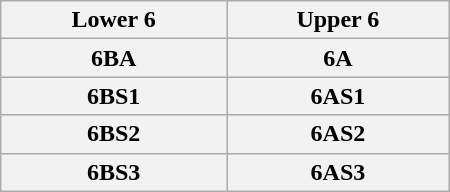<table class="wikitable" style="width: 300px; text-align:left; float:center;">
<tr>
<th colspan=2>Lower 6</th>
<th colspan=2>Upper 6</th>
</tr>
<tr>
<th colspan=2>6BA</th>
<th colspan=2>6A</th>
</tr>
<tr>
<th colspan=2>6BS1</th>
<th colspan=2>6AS1</th>
</tr>
<tr>
<th colspan=2>6BS2</th>
<th colspan=2>6AS2</th>
</tr>
<tr>
<th colspan=2>6BS3</th>
<th colspan=2>6AS3</th>
</tr>
</table>
